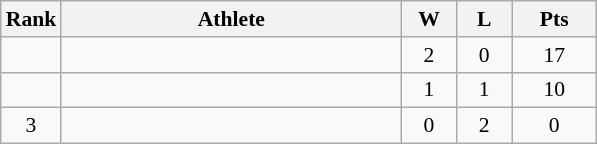<table class="wikitable" style="text-align: center; font-size:90% ">
<tr>
<th width="20">Rank</th>
<th width="220">Athlete</th>
<th width="30">W</th>
<th width="30">L</th>
<th width="50">Pts</th>
</tr>
<tr>
<td></td>
<td align=left><strong></strong></td>
<td>2</td>
<td>0</td>
<td>17</td>
</tr>
<tr>
<td></td>
<td align=left><strong></strong></td>
<td>1</td>
<td>1</td>
<td>10</td>
</tr>
<tr>
<td>3</td>
<td align=left></td>
<td>0</td>
<td>2</td>
<td>0</td>
</tr>
</table>
